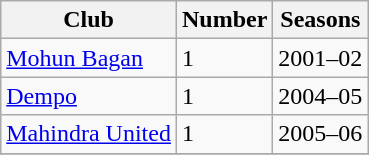<table class="wikitable sortable">
<tr>
<th>Club</th>
<th>Number</th>
<th>Seasons</th>
</tr>
<tr>
<td><a href='#'>Mohun Bagan</a></td>
<td>1</td>
<td>2001–02</td>
</tr>
<tr>
<td><a href='#'>Dempo</a></td>
<td>1</td>
<td>2004–05</td>
</tr>
<tr>
<td><a href='#'>Mahindra United</a></td>
<td>1</td>
<td>2005–06</td>
</tr>
<tr>
</tr>
</table>
